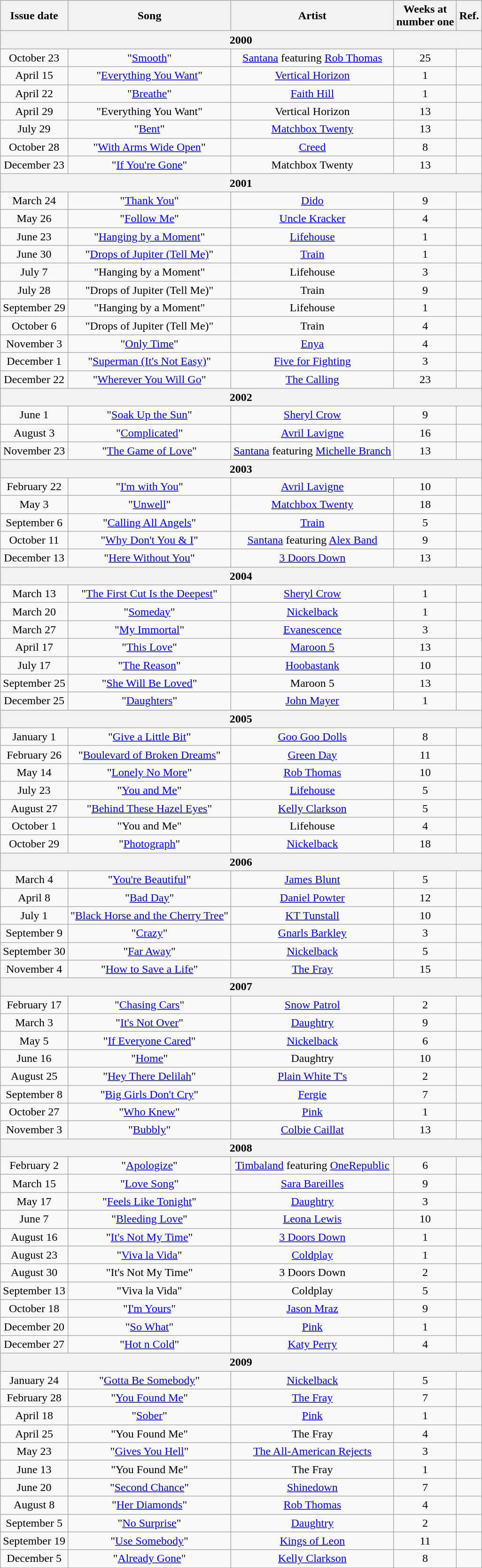<table class="wikitable" style="text-align:center;">
<tr>
<th scope="col">Issue date</th>
<th scope="col">Song</th>
<th scope="col">Artist</th>
<th scope="col">Weeks at<br>number one</th>
<th scope="col">Ref.</th>
</tr>
<tr>
<th colspan=5>2000</th>
</tr>
<tr>
<td>October 23</td>
<td>"<a href='#'>Smooth</a>"</td>
<td><a href='#'>Santana</a> featuring <a href='#'>Rob Thomas</a></td>
<td>25</td>
<td></td>
</tr>
<tr>
<td>April 15</td>
<td>"<a href='#'>Everything You Want</a>"</td>
<td><a href='#'>Vertical Horizon</a></td>
<td>1</td>
<td></td>
</tr>
<tr>
<td>April 22</td>
<td>"<a href='#'>Breathe</a>"</td>
<td><a href='#'>Faith Hill</a></td>
<td>1</td>
<td></td>
</tr>
<tr>
<td>April 29</td>
<td>"Everything You Want"</td>
<td>Vertical Horizon</td>
<td>13</td>
<td></td>
</tr>
<tr>
<td>July 29</td>
<td>"<a href='#'>Bent</a>"</td>
<td><a href='#'>Matchbox Twenty</a></td>
<td>13</td>
<td></td>
</tr>
<tr>
<td>October 28</td>
<td>"<a href='#'>With Arms Wide Open</a>"</td>
<td><a href='#'>Creed</a></td>
<td>8</td>
<td></td>
</tr>
<tr>
<td>December 23</td>
<td>"<a href='#'>If You're Gone</a>"</td>
<td>Matchbox Twenty</td>
<td>13</td>
<td></td>
</tr>
<tr>
<th colspan=5>2001</th>
</tr>
<tr>
<td>March 24</td>
<td>"<a href='#'>Thank You</a>"</td>
<td><a href='#'>Dido</a></td>
<td>9</td>
<td></td>
</tr>
<tr>
<td>May 26</td>
<td>"<a href='#'>Follow Me</a>"</td>
<td><a href='#'>Uncle Kracker</a></td>
<td>4</td>
<td></td>
</tr>
<tr>
<td>June 23</td>
<td>"<a href='#'>Hanging by a Moment</a>"</td>
<td><a href='#'>Lifehouse</a></td>
<td>1</td>
<td></td>
</tr>
<tr>
<td>June 30</td>
<td>"<a href='#'>Drops of Jupiter (Tell Me)</a>"</td>
<td><a href='#'>Train</a></td>
<td>1</td>
<td></td>
</tr>
<tr>
<td>July 7</td>
<td>"Hanging by a Moment"</td>
<td>Lifehouse</td>
<td>3</td>
<td></td>
</tr>
<tr>
<td>July 28</td>
<td>"Drops of Jupiter (Tell Me)"</td>
<td>Train</td>
<td>9</td>
<td></td>
</tr>
<tr>
<td>September 29</td>
<td>"Hanging by a Moment"</td>
<td>Lifehouse</td>
<td>1</td>
<td></td>
</tr>
<tr>
<td>October 6</td>
<td>"Drops of Jupiter (Tell Me)"</td>
<td>Train</td>
<td>4</td>
<td></td>
</tr>
<tr>
<td>November 3</td>
<td>"<a href='#'>Only Time</a>"</td>
<td><a href='#'>Enya</a></td>
<td>4</td>
<td></td>
</tr>
<tr>
<td>December 1</td>
<td>"<a href='#'>Superman (It's Not Easy)</a>"</td>
<td><a href='#'>Five for Fighting</a></td>
<td>3</td>
<td></td>
</tr>
<tr>
<td>December 22</td>
<td>"<a href='#'>Wherever You Will Go</a>"</td>
<td><a href='#'>The Calling</a></td>
<td>23</td>
<td></td>
</tr>
<tr>
<th colspan=5>2002</th>
</tr>
<tr>
<td>June 1</td>
<td>"<a href='#'>Soak Up the Sun</a>"</td>
<td><a href='#'>Sheryl Crow</a></td>
<td>9</td>
<td></td>
</tr>
<tr>
<td>August 3</td>
<td>"<a href='#'>Complicated</a>"</td>
<td><a href='#'>Avril Lavigne</a></td>
<td>16</td>
<td></td>
</tr>
<tr>
<td>November 23</td>
<td>"<a href='#'>The Game of Love</a>"</td>
<td><a href='#'>Santana</a> featuring <a href='#'>Michelle Branch</a></td>
<td>13</td>
<td></td>
</tr>
<tr>
<th colspan=5>2003</th>
</tr>
<tr>
<td>February 22</td>
<td>"<a href='#'>I'm with You</a>"</td>
<td><a href='#'>Avril Lavigne</a></td>
<td>10</td>
<td></td>
</tr>
<tr>
<td>May 3</td>
<td>"<a href='#'>Unwell</a>"</td>
<td><a href='#'>Matchbox Twenty</a></td>
<td>18</td>
<td></td>
</tr>
<tr>
<td>September 6</td>
<td>"<a href='#'>Calling All Angels</a>"</td>
<td><a href='#'>Train</a></td>
<td>5</td>
<td></td>
</tr>
<tr>
<td>October 11</td>
<td>"<a href='#'>Why Don't You & I</a>"</td>
<td><a href='#'>Santana</a> featuring <a href='#'>Alex Band</a></td>
<td>9</td>
<td></td>
</tr>
<tr>
<td>December 13</td>
<td>"<a href='#'>Here Without You</a>"</td>
<td><a href='#'>3 Doors Down</a></td>
<td>13</td>
<td></td>
</tr>
<tr>
<th colspan=5>2004</th>
</tr>
<tr>
<td>March 13</td>
<td>"<a href='#'>The First Cut Is the Deepest</a>"</td>
<td><a href='#'>Sheryl Crow</a></td>
<td>1</td>
<td></td>
</tr>
<tr>
<td>March 20</td>
<td>"<a href='#'>Someday</a>"</td>
<td><a href='#'>Nickelback</a></td>
<td>1</td>
<td></td>
</tr>
<tr>
<td>March 27</td>
<td>"<a href='#'>My Immortal</a>"</td>
<td><a href='#'>Evanescence</a></td>
<td>3</td>
<td></td>
</tr>
<tr>
<td>April 17</td>
<td>"<a href='#'>This Love</a>"</td>
<td><a href='#'>Maroon 5</a></td>
<td>13</td>
<td></td>
</tr>
<tr>
<td>July 17</td>
<td>"<a href='#'>The Reason</a>"</td>
<td><a href='#'>Hoobastank</a></td>
<td>10</td>
<td></td>
</tr>
<tr>
<td>September 25</td>
<td>"<a href='#'>She Will Be Loved</a>"</td>
<td>Maroon 5</td>
<td>13</td>
<td></td>
</tr>
<tr>
<td>December 25</td>
<td>"<a href='#'>Daughters</a>"</td>
<td><a href='#'>John Mayer</a></td>
<td>1</td>
<td></td>
</tr>
<tr>
<th colspan=5>2005</th>
</tr>
<tr>
<td>January 1</td>
<td>"<a href='#'>Give a Little Bit</a>"</td>
<td><a href='#'>Goo Goo Dolls</a></td>
<td>8</td>
<td></td>
</tr>
<tr>
<td>February 26</td>
<td>"<a href='#'>Boulevard of Broken Dreams</a>"</td>
<td><a href='#'>Green Day</a></td>
<td>11</td>
<td></td>
</tr>
<tr>
<td>May 14</td>
<td>"<a href='#'>Lonely No More</a>"</td>
<td><a href='#'>Rob Thomas</a></td>
<td>10</td>
<td></td>
</tr>
<tr>
<td>July 23</td>
<td>"<a href='#'>You and Me</a>"</td>
<td><a href='#'>Lifehouse</a></td>
<td>5</td>
<td></td>
</tr>
<tr>
<td>August 27</td>
<td>"<a href='#'>Behind These Hazel Eyes</a>"</td>
<td><a href='#'>Kelly Clarkson</a></td>
<td>5</td>
<td></td>
</tr>
<tr>
<td>October 1</td>
<td>"You and Me"</td>
<td>Lifehouse</td>
<td>4</td>
<td></td>
</tr>
<tr>
<td>October 29</td>
<td>"<a href='#'>Photograph</a>"</td>
<td><a href='#'>Nickelback</a></td>
<td>18</td>
<td></td>
</tr>
<tr>
<th colspan=5>2006</th>
</tr>
<tr>
<td>March 4</td>
<td>"<a href='#'>You're Beautiful</a>"</td>
<td><a href='#'>James Blunt</a></td>
<td>5</td>
<td></td>
</tr>
<tr>
<td>April 8</td>
<td>"<a href='#'>Bad Day</a>"</td>
<td><a href='#'>Daniel Powter</a></td>
<td>12</td>
<td></td>
</tr>
<tr>
<td>July 1</td>
<td>"<a href='#'>Black Horse and the Cherry Tree</a>"</td>
<td><a href='#'>KT Tunstall</a></td>
<td>10</td>
<td></td>
</tr>
<tr>
<td>September 9</td>
<td>"<a href='#'>Crazy</a>"</td>
<td><a href='#'>Gnarls Barkley</a></td>
<td>3</td>
<td></td>
</tr>
<tr>
<td>September 30</td>
<td>"<a href='#'>Far Away</a>"</td>
<td><a href='#'>Nickelback</a></td>
<td>5</td>
<td></td>
</tr>
<tr>
<td>November 4</td>
<td>"<a href='#'>How to Save a Life</a>"</td>
<td><a href='#'>The Fray</a></td>
<td>15</td>
<td></td>
</tr>
<tr>
<th colspan=5>2007</th>
</tr>
<tr>
<td>February 17</td>
<td>"<a href='#'>Chasing Cars</a>"</td>
<td><a href='#'>Snow Patrol</a></td>
<td>2</td>
<td></td>
</tr>
<tr>
<td>March 3</td>
<td>"<a href='#'>It's Not Over</a>"</td>
<td><a href='#'>Daughtry</a></td>
<td>9</td>
<td></td>
</tr>
<tr>
<td>May 5</td>
<td>"<a href='#'>If Everyone Cared</a>"</td>
<td><a href='#'>Nickelback</a></td>
<td>6</td>
<td></td>
</tr>
<tr>
<td>June 16</td>
<td>"<a href='#'>Home</a>"</td>
<td>Daughtry</td>
<td>10</td>
<td></td>
</tr>
<tr>
<td>August 25</td>
<td>"<a href='#'>Hey There Delilah</a>"</td>
<td><a href='#'>Plain White T's</a></td>
<td>2</td>
<td></td>
</tr>
<tr>
<td>September 8</td>
<td>"<a href='#'>Big Girls Don't Cry</a>"</td>
<td><a href='#'>Fergie</a></td>
<td>7</td>
<td></td>
</tr>
<tr>
<td>October 27</td>
<td>"<a href='#'>Who Knew</a>"</td>
<td><a href='#'>Pink</a></td>
<td>1</td>
<td></td>
</tr>
<tr>
<td>November 3</td>
<td>"<a href='#'>Bubbly</a>"</td>
<td><a href='#'>Colbie Caillat</a></td>
<td>13</td>
<td></td>
</tr>
<tr>
<th colspan=5>2008</th>
</tr>
<tr>
<td>February 2</td>
<td>"<a href='#'>Apologize</a>"</td>
<td><a href='#'>Timbaland</a> featuring <a href='#'>OneRepublic</a></td>
<td>6</td>
<td></td>
</tr>
<tr>
<td>March 15</td>
<td>"<a href='#'>Love Song</a>"</td>
<td><a href='#'>Sara Bareilles</a></td>
<td>9</td>
<td></td>
</tr>
<tr>
<td>May 17</td>
<td>"<a href='#'>Feels Like Tonight</a>"</td>
<td><a href='#'>Daughtry</a></td>
<td>3</td>
<td></td>
</tr>
<tr>
<td>June 7</td>
<td>"<a href='#'>Bleeding Love</a>"</td>
<td><a href='#'>Leona Lewis</a></td>
<td>10</td>
<td></td>
</tr>
<tr>
<td>August 16</td>
<td>"<a href='#'>It's Not My Time</a>"</td>
<td><a href='#'>3 Doors Down</a></td>
<td>1</td>
<td></td>
</tr>
<tr>
<td>August 23</td>
<td>"<a href='#'>Viva la Vida</a>"</td>
<td><a href='#'>Coldplay</a></td>
<td>1</td>
<td></td>
</tr>
<tr>
<td>August 30</td>
<td>"It's Not My Time"</td>
<td>3 Doors Down</td>
<td>2</td>
<td></td>
</tr>
<tr>
<td>September 13</td>
<td>"Viva la Vida"</td>
<td>Coldplay</td>
<td>5</td>
<td></td>
</tr>
<tr>
<td>October 18</td>
<td>"<a href='#'>I'm Yours</a>"</td>
<td><a href='#'>Jason Mraz</a></td>
<td>9</td>
<td></td>
</tr>
<tr>
<td>December 20</td>
<td>"<a href='#'>So What</a>"</td>
<td><a href='#'>Pink</a></td>
<td>1</td>
<td></td>
</tr>
<tr>
<td>December 27</td>
<td>"<a href='#'>Hot n Cold</a>"</td>
<td><a href='#'>Katy Perry</a></td>
<td>4</td>
<td></td>
</tr>
<tr>
<th colspan=5>2009</th>
</tr>
<tr>
<td>January 24</td>
<td>"<a href='#'>Gotta Be Somebody</a>"</td>
<td><a href='#'>Nickelback</a></td>
<td>5</td>
<td></td>
</tr>
<tr>
<td>February 28</td>
<td>"<a href='#'>You Found Me</a>"</td>
<td><a href='#'>The Fray</a></td>
<td>7</td>
<td></td>
</tr>
<tr>
<td>April 18</td>
<td>"<a href='#'>Sober</a>"</td>
<td><a href='#'>Pink</a></td>
<td>1</td>
<td></td>
</tr>
<tr>
<td>April 25</td>
<td>"You Found Me"</td>
<td>The Fray</td>
<td>4</td>
<td></td>
</tr>
<tr>
<td>May 23</td>
<td>"<a href='#'>Gives You Hell</a>"</td>
<td><a href='#'>The All-American Rejects</a></td>
<td>3</td>
<td></td>
</tr>
<tr>
<td>June 13</td>
<td>"You Found Me"</td>
<td>The Fray</td>
<td>1</td>
<td></td>
</tr>
<tr>
<td>June 20</td>
<td>"<a href='#'>Second Chance</a>"</td>
<td><a href='#'>Shinedown</a></td>
<td>7</td>
<td></td>
</tr>
<tr>
<td>August 8</td>
<td>"<a href='#'>Her Diamonds</a>"</td>
<td><a href='#'>Rob Thomas</a></td>
<td>4</td>
<td></td>
</tr>
<tr>
<td>September 5</td>
<td>"<a href='#'>No Surprise</a>"</td>
<td><a href='#'>Daughtry</a></td>
<td>2</td>
<td></td>
</tr>
<tr>
<td>September 19</td>
<td>"<a href='#'>Use Somebody</a>"</td>
<td><a href='#'>Kings of Leon</a></td>
<td>11</td>
<td></td>
</tr>
<tr>
<td>December 5</td>
<td>"<a href='#'>Already Gone</a>"</td>
<td><a href='#'>Kelly Clarkson</a></td>
<td>8</td>
<td></td>
</tr>
<tr>
</tr>
</table>
